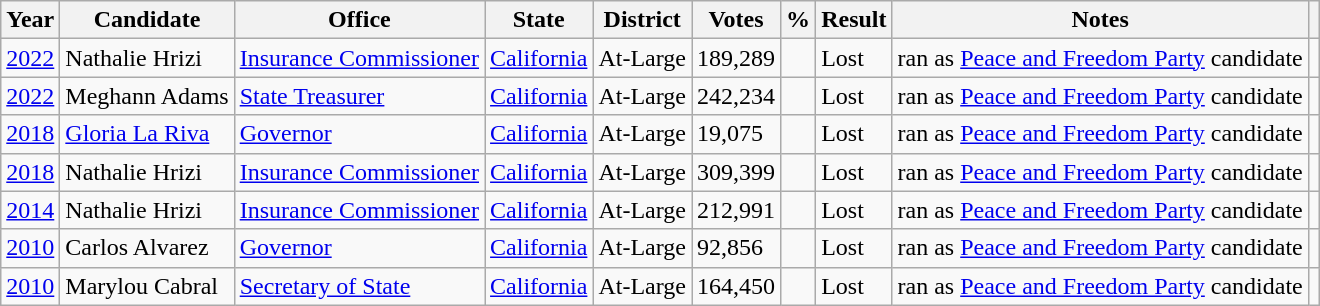<table class="wikitable sortable" style="font-size:100%">
<tr>
<th>Year</th>
<th>Candidate</th>
<th>Office</th>
<th>State</th>
<th>District</th>
<th>Votes</th>
<th>%</th>
<th>Result</th>
<th>Notes</th>
<th></th>
</tr>
<tr>
<td><a href='#'>2022</a></td>
<td>Nathalie Hrizi</td>
<td><a href='#'>Insurance Commissioner</a></td>
<td><a href='#'>California</a></td>
<td>At-Large</td>
<td>189,289</td>
<td></td>
<td> Lost</td>
<td>ran as <a href='#'>Peace and Freedom Party</a> candidate</td>
<td></td>
</tr>
<tr>
<td><a href='#'>2022</a></td>
<td>Meghann Adams</td>
<td><a href='#'>State Treasurer</a></td>
<td><a href='#'>California</a></td>
<td>At-Large</td>
<td>242,234</td>
<td></td>
<td> Lost</td>
<td>ran as <a href='#'>Peace and Freedom Party</a> candidate</td>
<td></td>
</tr>
<tr>
<td><a href='#'>2018</a></td>
<td><a href='#'>Gloria La Riva</a></td>
<td><a href='#'>Governor</a></td>
<td><a href='#'>California</a></td>
<td>At-Large</td>
<td>19,075</td>
<td></td>
<td> Lost</td>
<td>ran as <a href='#'>Peace and Freedom Party</a> candidate</td>
<td></td>
</tr>
<tr>
<td><a href='#'>2018</a></td>
<td>Nathalie Hrizi</td>
<td><a href='#'>Insurance Commissioner</a></td>
<td><a href='#'>California</a></td>
<td>At-Large</td>
<td>309,399</td>
<td></td>
<td> Lost</td>
<td>ran as <a href='#'>Peace and Freedom Party</a> candidate</td>
<td></td>
</tr>
<tr>
<td><a href='#'>2014</a></td>
<td>Nathalie Hrizi</td>
<td><a href='#'>Insurance Commissioner</a></td>
<td><a href='#'>California</a></td>
<td>At-Large</td>
<td>212,991</td>
<td></td>
<td> Lost</td>
<td>ran as <a href='#'>Peace and Freedom Party</a> candidate</td>
<td></td>
</tr>
<tr>
<td><a href='#'>2010</a></td>
<td>Carlos Alvarez</td>
<td><a href='#'>Governor</a></td>
<td><a href='#'>California</a></td>
<td>At-Large</td>
<td>92,856</td>
<td></td>
<td> Lost</td>
<td>ran as <a href='#'>Peace and Freedom Party</a> candidate</td>
<td></td>
</tr>
<tr>
<td><a href='#'>2010</a></td>
<td>Marylou Cabral</td>
<td><a href='#'>Secretary of State</a></td>
<td><a href='#'>California</a></td>
<td>At-Large</td>
<td>164,450</td>
<td></td>
<td> Lost</td>
<td>ran as <a href='#'>Peace and Freedom Party</a> candidate</td>
<td></td>
</tr>
</table>
